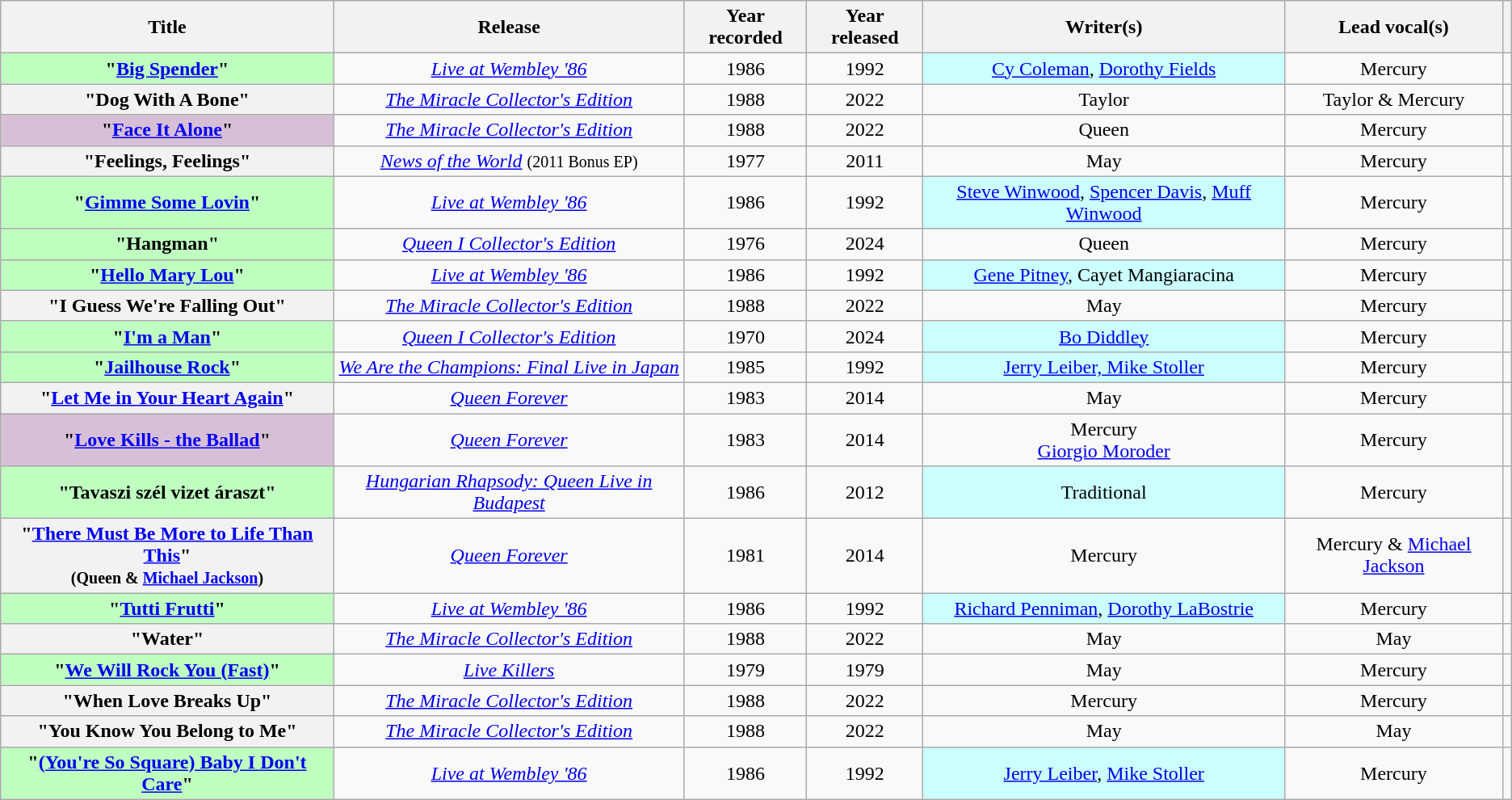<table class="wikitable sortable plainrowheaders" style="text-align:center;">
<tr>
<th scope="col">Title</th>
<th scope="col">Release</th>
<th scope="col">Year recorded</th>
<th scope="col">Year released</th>
<th scope="col">Writer(s)</th>
<th scope="col">Lead vocal(s)</th>
<th scope="col" class="unsortable"></th>
</tr>
<tr>
<th scope="row" style="background-color:#BFFFC0">"<a href='#'>Big Spender</a>"</th>
<td><em><a href='#'>Live at Wembley '86</a></em></td>
<td>1986</td>
<td>1992</td>
<td style="background-color:#CCFFFF"><a href='#'>Cy Coleman</a>, <a href='#'>Dorothy Fields</a>  </td>
<td>Mercury</td>
<td></td>
</tr>
<tr>
<th scope="row">"Dog With A Bone"</th>
<td><em><a href='#'>The Miracle Collector's Edition</a></em></td>
<td>1988</td>
<td>2022</td>
<td>Taylor</td>
<td>Taylor & Mercury</td>
<td></td>
</tr>
<tr>
<th scope="row" style="background-color:#D8BFD8">"<a href='#'>Face It Alone</a>" </th>
<td><em><a href='#'>The Miracle Collector's Edition</a></em></td>
<td>1988</td>
<td>2022</td>
<td>Queen</td>
<td>Mercury</td>
<td></td>
</tr>
<tr>
<th scope="row">"Feelings, Feelings"</th>
<td><em><a href='#'>News of the World</a></em> <small>(2011 Bonus EP)</small></td>
<td>1977</td>
<td>2011</td>
<td>May</td>
<td>Mercury</td>
<td></td>
</tr>
<tr>
<th scope="row" style="background-color:#BFFFC0">"<a href='#'>Gimme Some Lovin</a>"</th>
<td><em><a href='#'>Live at Wembley '86</a></em></td>
<td>1986</td>
<td>1992</td>
<td style="background-color:#CCFFFF"><a href='#'>Steve Winwood</a>, <a href='#'>Spencer Davis</a>, <a href='#'>Muff Winwood</a> </td>
<td>Mercury</td>
<td></td>
</tr>
<tr>
<th scope="row" style="background-color:#BFFFC0">"Hangman"</th>
<td><em><a href='#'>Queen I Collector's Edition</a></em></td>
<td>1976</td>
<td>2024</td>
<td>Queen</td>
<td>Mercury</td>
<td></td>
</tr>
<tr>
<th scope="row" style="background-color:#BFFFC0">"<a href='#'>Hello Mary Lou</a>"</th>
<td><em><a href='#'>Live at Wembley '86</a></em></td>
<td>1986</td>
<td>1992</td>
<td style="background-color:#CCFFFF"><a href='#'>Gene Pitney</a>, Cayet Mangiaracina </td>
<td>Mercury</td>
<td></td>
</tr>
<tr>
<th scope="row">"I Guess We're Falling Out"</th>
<td><em><a href='#'>The Miracle Collector's Edition</a></em></td>
<td>1988</td>
<td>2022</td>
<td>May</td>
<td>Mercury</td>
<td></td>
</tr>
<tr>
<th scope="row" style="background-color:#BFFFC0">"<a href='#'>I'm a Man</a>"</th>
<td><em><a href='#'>Queen I Collector's Edition</a></em></td>
<td>1970</td>
<td>2024</td>
<td style="background-color:#CCFFFF"><a href='#'>Bo Diddley</a> </td>
<td>Mercury</td>
<td></td>
</tr>
<tr>
<th scope="row" style="background-color:#BFFFC0">"<a href='#'>Jailhouse Rock</a>"</th>
<td><em><a href='#'>We Are the Champions: Final Live in Japan</a></em></td>
<td>1985</td>
<td>1992</td>
<td style="background-color:#CCFFFF"><a href='#'>Jerry Leiber, Mike Stoller</a> </td>
<td>Mercury</td>
<td></td>
</tr>
<tr>
<th scope="row">"<a href='#'>Let Me in Your Heart Again</a>"</th>
<td><em><a href='#'>Queen Forever</a></em></td>
<td>1983</td>
<td>2014</td>
<td>May</td>
<td>Mercury</td>
<td></td>
</tr>
<tr>
<th scope="row" style="background-color:#D8BFD8">"<a href='#'>Love Kills - the Ballad</a>" </th>
<td><em><a href='#'>Queen Forever</a></em></td>
<td>1983</td>
<td>2014</td>
<td>Mercury<br><a href='#'>Giorgio Moroder</a></td>
<td>Mercury</td>
<td></td>
</tr>
<tr>
<th scope="row" style="background-color:#BFFFC0">"Tavaszi szél vizet áraszt"</th>
<td><em><a href='#'>Hungarian Rhapsody: Queen Live in Budapest</a></em></td>
<td>1986</td>
<td>2012</td>
<td style="background-color:#CCFFFF">Traditional </td>
<td>Mercury</td>
<td></td>
</tr>
<tr>
<th scope="row">"<a href='#'>There Must Be More to Life Than This</a>"<br><small>(Queen & <a href='#'>Michael Jackson</a>)</small></th>
<td><em><a href='#'>Queen Forever</a></em></td>
<td>1981</td>
<td>2014</td>
<td>Mercury</td>
<td>Mercury & <a href='#'>Michael Jackson</a></td>
<td></td>
</tr>
<tr>
<th scope="row" style="background-color:#BFFFC0">"<a href='#'>Tutti Frutti</a>"</th>
<td><em><a href='#'>Live at Wembley '86</a></em></td>
<td>1986</td>
<td>1992</td>
<td style="background-color:#CCFFFF"><a href='#'>Richard Penniman</a>, <a href='#'>Dorothy LaBostrie</a> </td>
<td>Mercury</td>
<td></td>
</tr>
<tr>
<th scope="row">"Water"</th>
<td><em><a href='#'>The Miracle Collector's Edition</a></em></td>
<td>1988</td>
<td>2022</td>
<td>May</td>
<td>May</td>
<td></td>
</tr>
<tr>
<th scope="row" style="background-color:#BFFFC0">"<a href='#'>We Will Rock You (Fast)</a>"</th>
<td><em><a href='#'>Live Killers</a></em></td>
<td>1979</td>
<td>1979</td>
<td>May</td>
<td>Mercury</td>
<td></td>
</tr>
<tr>
<th scope="row">"When Love Breaks Up"</th>
<td><em><a href='#'>The Miracle Collector's Edition</a></em></td>
<td>1988</td>
<td>2022</td>
<td>Mercury</td>
<td>Mercury</td>
<td></td>
</tr>
<tr>
<th scope="row">"You Know You Belong to Me"</th>
<td><em><a href='#'>The Miracle Collector's Edition</a></em></td>
<td>1988</td>
<td>2022</td>
<td>May</td>
<td>May</td>
<td></td>
</tr>
<tr>
<th scope="row" style="background-color:#BFFFC0">"<a href='#'>(You're So Square) Baby I Don't Care</a>"</th>
<td><em><a href='#'>Live at Wembley '86</a></em></td>
<td>1986</td>
<td>1992</td>
<td style="background-color:#CCFFFF"><a href='#'>Jerry Leiber</a>, <a href='#'>Mike Stoller</a> </td>
<td>Mercury</td>
<td></td>
</tr>
</table>
